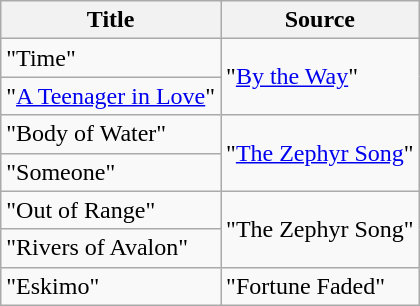<table class="wikitable">
<tr>
<th>Title</th>
<th>Source</th>
</tr>
<tr>
<td>"Time"</td>
<td rowspan="2">"<a href='#'>By the Way</a>" </td>
</tr>
<tr>
<td>"<a href='#'>A Teenager in Love</a>"</td>
</tr>
<tr>
<td>"Body of Water"</td>
<td rowspan="2">"<a href='#'>The Zephyr Song</a>" </td>
</tr>
<tr>
<td>"Someone"</td>
</tr>
<tr>
<td>"Out of Range"</td>
<td rowspan="2">"The Zephyr Song" </td>
</tr>
<tr>
<td>"Rivers of Avalon"</td>
</tr>
<tr>
<td>"Eskimo"</td>
<td>"Fortune Faded" </td>
</tr>
</table>
